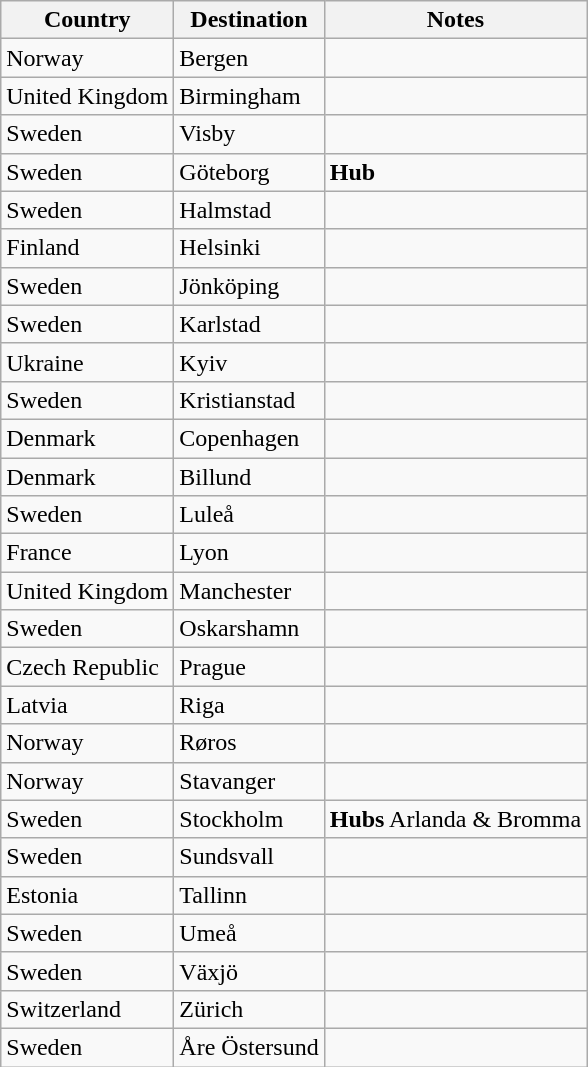<table class="wikitable">
<tr>
<th>Country</th>
<th>Destination</th>
<th>Notes</th>
</tr>
<tr>
<td>Norway</td>
<td>Bergen</td>
<td></td>
</tr>
<tr>
<td>United Kingdom</td>
<td>Birmingham</td>
<td></td>
</tr>
<tr>
<td>Sweden</td>
<td>Visby</td>
<td></td>
</tr>
<tr>
<td>Sweden</td>
<td>Göteborg</td>
<td><strong>Hub</strong></td>
</tr>
<tr>
<td>Sweden</td>
<td>Halmstad</td>
<td></td>
</tr>
<tr>
<td>Finland</td>
<td>Helsinki</td>
<td></td>
</tr>
<tr>
<td>Sweden</td>
<td>Jönköping</td>
<td></td>
</tr>
<tr>
<td>Sweden</td>
<td>Karlstad</td>
<td></td>
</tr>
<tr>
<td>Ukraine</td>
<td>Kyiv</td>
<td></td>
</tr>
<tr>
<td>Sweden</td>
<td>Kristianstad</td>
<td></td>
</tr>
<tr>
<td>Denmark</td>
<td>Copenhagen</td>
<td></td>
</tr>
<tr>
<td>Denmark</td>
<td>Billund</td>
<td></td>
</tr>
<tr>
<td>Sweden</td>
<td>Luleå</td>
<td></td>
</tr>
<tr>
<td>France</td>
<td>Lyon</td>
<td></td>
</tr>
<tr>
<td>United Kingdom</td>
<td>Manchester</td>
<td></td>
</tr>
<tr>
<td>Sweden</td>
<td>Oskarshamn</td>
<td></td>
</tr>
<tr>
<td>Czech Republic</td>
<td>Prague</td>
<td></td>
</tr>
<tr>
<td>Latvia</td>
<td>Riga</td>
<td></td>
</tr>
<tr>
<td>Norway</td>
<td>Røros</td>
<td></td>
</tr>
<tr>
<td>Norway</td>
<td>Stavanger</td>
<td></td>
</tr>
<tr>
<td>Sweden</td>
<td>Stockholm</td>
<td><strong>Hubs</strong> Arlanda & Bromma</td>
</tr>
<tr>
<td>Sweden</td>
<td>Sundsvall</td>
<td></td>
</tr>
<tr>
<td>Estonia</td>
<td>Tallinn</td>
<td></td>
</tr>
<tr>
<td>Sweden</td>
<td>Umeå</td>
<td></td>
</tr>
<tr>
<td>Sweden</td>
<td>Växjö</td>
<td></td>
</tr>
<tr>
<td>Switzerland</td>
<td>Zürich</td>
<td></td>
</tr>
<tr>
<td>Sweden</td>
<td>Åre Östersund</td>
<td></td>
</tr>
</table>
